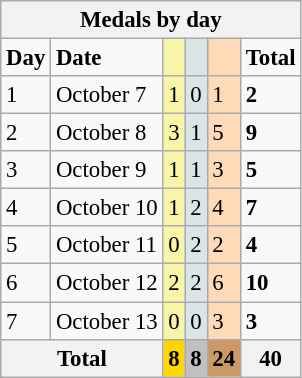<table class=wikitable style="font-size:95%;">
<tr>
<th colspan=7><strong>Medals by day</strong></th>
</tr>
<tr>
<td><strong>Day</strong></td>
<td><strong>Date</strong></td>
<td bgcolor=F7F6A8></td>
<td bgcolor=DCE5E5></td>
<td bgcolor=FFDAB9></td>
<td><strong>Total</strong></td>
</tr>
<tr>
<td>1</td>
<td>October 7</td>
<td bgcolor=F7F6A8>1</td>
<td bgcolor=DCE5E5>0</td>
<td bgcolor=FFDAB9>1</td>
<td><strong>2</strong></td>
</tr>
<tr>
<td>2</td>
<td>October 8</td>
<td bgcolor=F7F6A8>3</td>
<td bgcolor=DCE5E5>1</td>
<td bgcolor=FFDAB9>5</td>
<td><strong>9</strong></td>
</tr>
<tr>
<td>3</td>
<td>October 9</td>
<td bgcolor=F7F6A8>1</td>
<td bgcolor=DCE5E5>1</td>
<td bgcolor=FFDAB9>3</td>
<td><strong>5</strong></td>
</tr>
<tr>
<td>4</td>
<td>October 10</td>
<td bgcolor=F7F6A8>1</td>
<td bgcolor=DCE5E5>2</td>
<td bgcolor=FFDAB9>4</td>
<td><strong>7</strong></td>
</tr>
<tr>
<td>5</td>
<td>October 11</td>
<td bgcolor=F7F6A8>0</td>
<td bgcolor=DCE5E5>2</td>
<td bgcolor=FFDAB9>2</td>
<td><strong>4</strong></td>
</tr>
<tr>
<td>6</td>
<td>October 12</td>
<td bgcolor=F7F6A8>2</td>
<td bgcolor=DCE5E5>2</td>
<td bgcolor=FFDAB9>6</td>
<td><strong>10</strong></td>
</tr>
<tr>
<td>7</td>
<td>October 13</td>
<td bgcolor=F7F6A8>0</td>
<td bgcolor=DCE5E5>0</td>
<td bgcolor=FFDAB9>3</td>
<td><strong>3</strong></td>
</tr>
<tr>
<th colspan=2>Total</th>
<th style="background:gold;">8</th>
<th style="background:silver;">8</th>
<th style="background:#c96;">24</th>
<th>40</th>
</tr>
</table>
